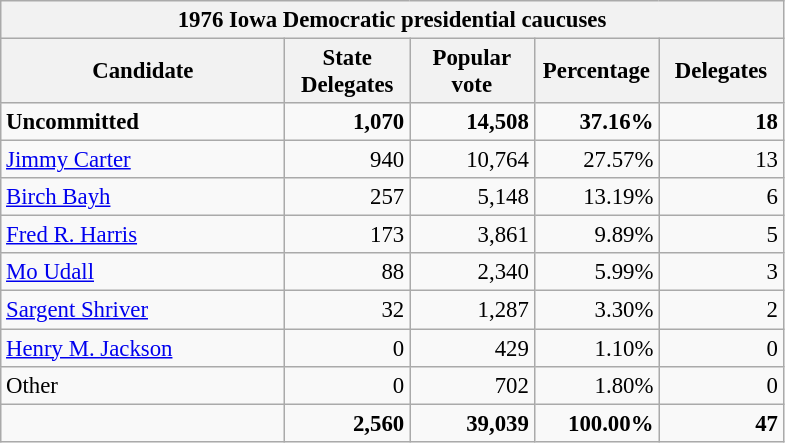<table class="wikitable" style="font-size:95%;">
<tr>
<th colspan="5">1976 Iowa Democratic presidential caucuses</th>
</tr>
<tr>
<th style="width: 12em">Candidate</th>
<th style="width: 5em">State Delegates</th>
<th style="width: 5em">Popular vote</th>
<th style="width: 5em">Percentage</th>
<th style="width: 5em">Delegates</th>
</tr>
<tr>
<td><strong>Uncommitted</strong></td>
<td align="right"><strong>1,070</strong></td>
<td align="right"><strong>14,508</strong></td>
<td align="right"><strong>37.16%</strong></td>
<td align="right"><strong>18</strong></td>
</tr>
<tr>
<td><a href='#'>Jimmy Carter</a></td>
<td align="right">940</td>
<td align="right">10,764</td>
<td align="right">27.57%</td>
<td align="right">13</td>
</tr>
<tr>
<td><a href='#'>Birch Bayh</a></td>
<td align="right">257</td>
<td align="right">5,148</td>
<td align="right">13.19%</td>
<td align="right">6</td>
</tr>
<tr>
<td><a href='#'>Fred R. Harris</a></td>
<td align="right">173</td>
<td align="right">3,861</td>
<td align="right">9.89%</td>
<td align="right">5</td>
</tr>
<tr>
<td><a href='#'>Mo Udall</a></td>
<td align="right">88</td>
<td align="right">2,340</td>
<td align="right">5.99%</td>
<td align="right">3</td>
</tr>
<tr>
<td><a href='#'>Sargent Shriver</a></td>
<td align="right">32</td>
<td align="right">1,287</td>
<td align="right">3.30%</td>
<td align="right">2</td>
</tr>
<tr>
<td><a href='#'>Henry M. Jackson</a></td>
<td align="right">0</td>
<td align="right">429</td>
<td align="right">1.10%</td>
<td align="right">0</td>
</tr>
<tr>
<td>Other</td>
<td align="right">0</td>
<td align="right">702</td>
<td align="right">1.80%</td>
<td align="right">0</td>
</tr>
<tr>
<td></td>
<td align="right"><strong>2,560</strong></td>
<td align="right"><strong>39,039</strong></td>
<td align="right"><strong>100.00%</strong></td>
<td align="right"><strong>47</strong></td>
</tr>
</table>
